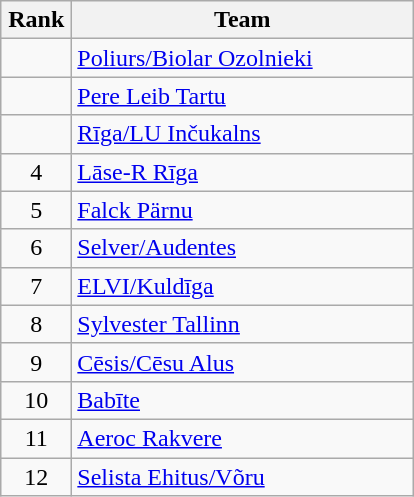<table class=wikitable style="text-align:center">
<tr>
<th width=40>Rank</th>
<th width=220>Team</th>
</tr>
<tr>
<td></td>
<td align=left> <a href='#'>Poliurs/Biolar Ozolnieki</a></td>
</tr>
<tr>
<td></td>
<td align=left> <a href='#'>Pere Leib Tartu</a></td>
</tr>
<tr>
<td></td>
<td align=left> <a href='#'>Rīga/LU Inčukalns</a></td>
</tr>
<tr>
<td>4</td>
<td align=left> <a href='#'>Lāse-R Rīga</a></td>
</tr>
<tr>
<td>5</td>
<td align=left> <a href='#'>Falck Pärnu</a></td>
</tr>
<tr>
<td>6</td>
<td align=left> <a href='#'>Selver/Audentes</a></td>
</tr>
<tr>
<td>7</td>
<td align=left> <a href='#'>ELVI/Kuldīga</a></td>
</tr>
<tr>
<td>8</td>
<td align=left> <a href='#'>Sylvester Tallinn</a></td>
</tr>
<tr>
<td>9</td>
<td align=left> <a href='#'>Cēsis/Cēsu Alus</a></td>
</tr>
<tr>
<td>10</td>
<td align=left> <a href='#'>Babīte</a></td>
</tr>
<tr>
<td>11</td>
<td align=left> <a href='#'>Aeroc Rakvere</a></td>
</tr>
<tr>
<td>12</td>
<td align=left> <a href='#'>Selista Ehitus/Võru</a></td>
</tr>
</table>
